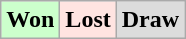<table class="wikitable">
<tr>
<td bgcolor="#ccffcc"><strong>Won</strong></td>
<td bgcolor="FFE4E1"><strong>Lost</strong></td>
<td bgcolor="DCDCDC"><strong>Draw</strong></td>
</tr>
</table>
